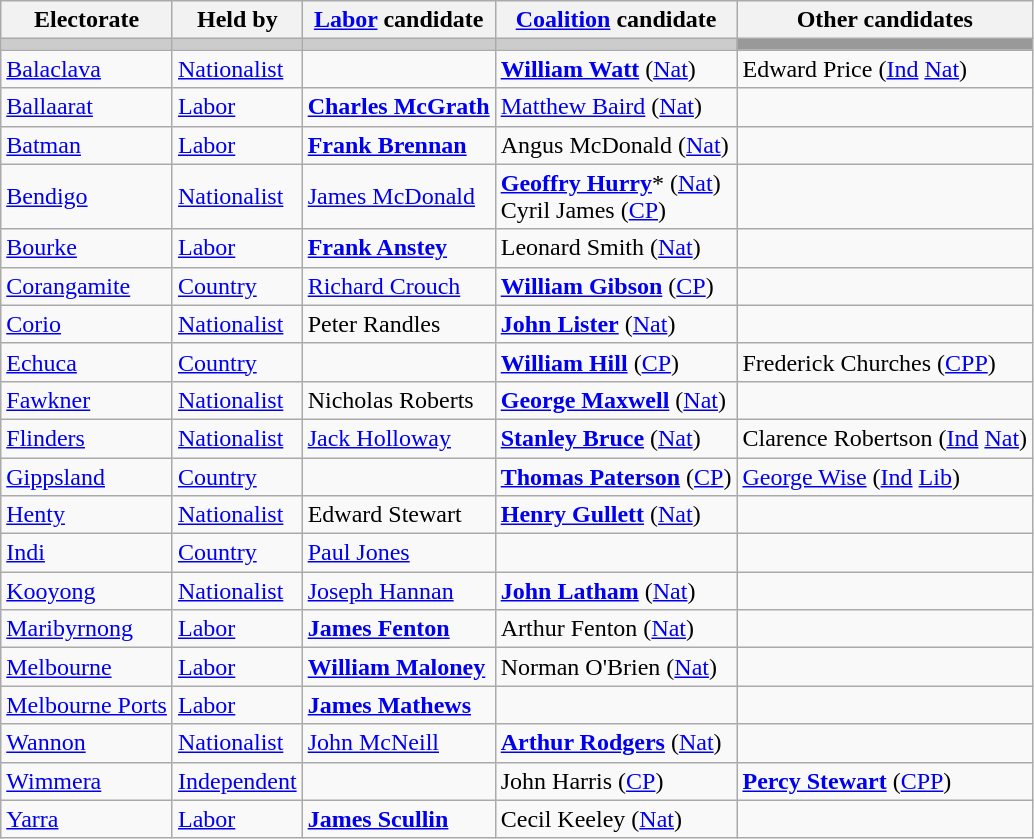<table class="wikitable">
<tr>
<th>Electorate</th>
<th>Held by</th>
<th><a href='#'>Labor</a> candidate</th>
<th><a href='#'>Coalition</a> candidate</th>
<th>Other candidates</th>
</tr>
<tr bgcolor="#cccccc">
<td></td>
<td></td>
<td></td>
<td></td>
<td bgcolor="#999999"></td>
</tr>
<tr>
<td><a href='#'>Balaclava</a></td>
<td><a href='#'>Nationalist</a></td>
<td></td>
<td><strong><a href='#'>William Watt</a></strong> (<a href='#'>Nat</a>)</td>
<td>Edward Price (<a href='#'>Ind</a> <a href='#'>Nat</a>)</td>
</tr>
<tr>
<td><a href='#'>Ballaarat</a></td>
<td><a href='#'>Labor</a></td>
<td><strong><a href='#'>Charles McGrath</a></strong></td>
<td><a href='#'>Matthew Baird</a> (<a href='#'>Nat</a>)</td>
<td></td>
</tr>
<tr>
<td><a href='#'>Batman</a></td>
<td><a href='#'>Labor</a></td>
<td><strong><a href='#'>Frank Brennan</a></strong></td>
<td>Angus McDonald (<a href='#'>Nat</a>)</td>
<td></td>
</tr>
<tr>
<td><a href='#'>Bendigo</a></td>
<td><a href='#'>Nationalist</a></td>
<td><a href='#'>James McDonald</a></td>
<td><strong><a href='#'>Geoffry Hurry</a></strong>* (<a href='#'>Nat</a>)<br>Cyril James (<a href='#'>CP</a>)</td>
<td></td>
</tr>
<tr>
<td><a href='#'>Bourke</a></td>
<td><a href='#'>Labor</a></td>
<td><strong><a href='#'>Frank Anstey</a></strong></td>
<td>Leonard Smith (<a href='#'>Nat</a>)</td>
<td></td>
</tr>
<tr>
<td><a href='#'>Corangamite</a></td>
<td><a href='#'>Country</a></td>
<td><a href='#'>Richard Crouch</a></td>
<td><strong><a href='#'>William Gibson</a></strong> (<a href='#'>CP</a>)</td>
<td></td>
</tr>
<tr>
<td><a href='#'>Corio</a></td>
<td><a href='#'>Nationalist</a></td>
<td>Peter Randles</td>
<td><strong><a href='#'>John Lister</a></strong> (<a href='#'>Nat</a>)</td>
<td></td>
</tr>
<tr>
<td><a href='#'>Echuca</a></td>
<td><a href='#'>Country</a></td>
<td></td>
<td><strong><a href='#'>William Hill</a></strong> (<a href='#'>CP</a>)</td>
<td>Frederick Churches (<a href='#'>CPP</a>)</td>
</tr>
<tr>
<td><a href='#'>Fawkner</a></td>
<td><a href='#'>Nationalist</a></td>
<td>Nicholas Roberts</td>
<td><strong><a href='#'>George Maxwell</a></strong> (<a href='#'>Nat</a>)</td>
<td></td>
</tr>
<tr>
<td><a href='#'>Flinders</a></td>
<td><a href='#'>Nationalist</a></td>
<td><a href='#'>Jack Holloway</a></td>
<td><strong><a href='#'>Stanley Bruce</a></strong> (<a href='#'>Nat</a>)</td>
<td>Clarence Robertson (<a href='#'>Ind</a> <a href='#'>Nat</a>)</td>
</tr>
<tr>
<td><a href='#'>Gippsland</a></td>
<td><a href='#'>Country</a></td>
<td></td>
<td><strong><a href='#'>Thomas Paterson</a></strong> (<a href='#'>CP</a>)</td>
<td><a href='#'>George Wise</a> (<a href='#'>Ind</a> <a href='#'>Lib</a>)</td>
</tr>
<tr>
<td><a href='#'>Henty</a></td>
<td><a href='#'>Nationalist</a></td>
<td>Edward Stewart</td>
<td><strong><a href='#'>Henry Gullett</a></strong> (<a href='#'>Nat</a>)</td>
<td></td>
</tr>
<tr>
<td><a href='#'>Indi</a></td>
<td><a href='#'>Country</a></td>
<td><a href='#'>Paul Jones</a></td>
<td></td>
<td></td>
</tr>
<tr>
<td><a href='#'>Kooyong</a></td>
<td><a href='#'>Nationalist</a></td>
<td><a href='#'>Joseph Hannan</a></td>
<td><strong><a href='#'>John Latham</a></strong> (<a href='#'>Nat</a>)</td>
<td></td>
</tr>
<tr>
<td><a href='#'>Maribyrnong</a></td>
<td><a href='#'>Labor</a></td>
<td><strong><a href='#'>James Fenton</a></strong></td>
<td>Arthur Fenton (<a href='#'>Nat</a>)</td>
<td></td>
</tr>
<tr>
<td><a href='#'>Melbourne</a></td>
<td><a href='#'>Labor</a></td>
<td><strong><a href='#'>William Maloney</a></strong></td>
<td>Norman O'Brien (<a href='#'>Nat</a>)</td>
<td></td>
</tr>
<tr>
<td><a href='#'>Melbourne Ports</a></td>
<td><a href='#'>Labor</a></td>
<td><strong><a href='#'>James Mathews</a></strong></td>
<td></td>
<td></td>
</tr>
<tr>
<td><a href='#'>Wannon</a></td>
<td><a href='#'>Nationalist</a></td>
<td><a href='#'>John McNeill</a></td>
<td><strong><a href='#'>Arthur Rodgers</a></strong> (<a href='#'>Nat</a>)</td>
<td></td>
</tr>
<tr>
<td><a href='#'>Wimmera</a></td>
<td><a href='#'>Independent</a></td>
<td></td>
<td>John Harris (<a href='#'>CP</a>)</td>
<td><strong><a href='#'>Percy Stewart</a></strong> (<a href='#'>CPP</a>)</td>
</tr>
<tr>
<td><a href='#'>Yarra</a></td>
<td><a href='#'>Labor</a></td>
<td><strong><a href='#'>James Scullin</a></strong></td>
<td>Cecil Keeley (<a href='#'>Nat</a>)</td>
<td></td>
</tr>
</table>
